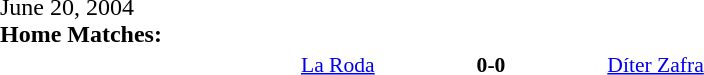<table width=100% cellspacing=1>
<tr>
<th width=20%></th>
<th width=12%></th>
<th width=20%></th>
<th></th>
</tr>
<tr>
<td>June 20, 2004<br><strong>Home Matches:</strong></td>
</tr>
<tr style=font-size:90%>
<td align=right><a href='#'>La Roda</a></td>
<td align=center><strong>0-0</strong></td>
<td><a href='#'>Díter Zafra</a></td>
</tr>
</table>
